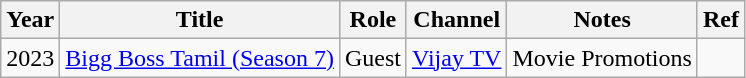<table class="wikitable">
<tr>
<th>Year</th>
<th>Title</th>
<th>Role</th>
<th>Channel</th>
<th>Notes</th>
<th>Ref</th>
</tr>
<tr>
<td>2023</td>
<td><a href='#'>Bigg Boss Tamil (Season 7)</a></td>
<td>Guest</td>
<td><a href='#'>Vijay TV</a></td>
<td>Movie Promotions</td>
<td></td>
</tr>
</table>
